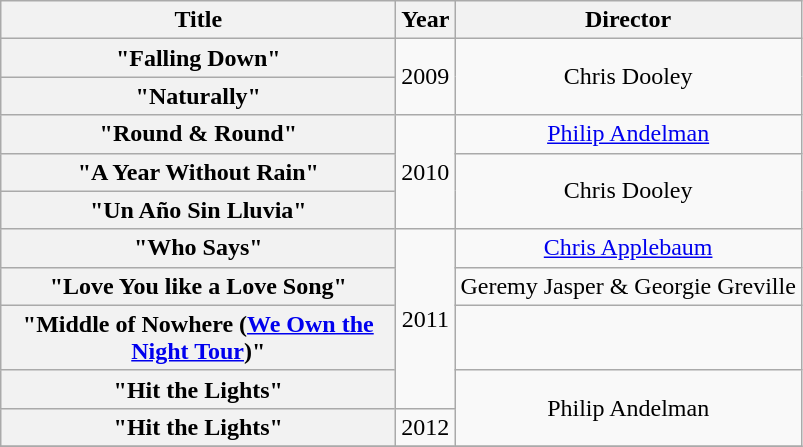<table class="wikitable plainrowheaders" style="text-align:center;">
<tr>
<th scope="col" style="width:16em;">Title</th>
<th scope="col">Year</th>
<th scope="col">Director</th>
</tr>
<tr>
<th scope="row">"Falling Down"</th>
<td rowspan="2">2009</td>
<td rowspan="2">Chris Dooley</td>
</tr>
<tr>
<th scope="row">"Naturally"</th>
</tr>
<tr>
<th scope="row">"Round & Round"</th>
<td rowspan="3">2010</td>
<td><a href='#'>Philip Andelman</a></td>
</tr>
<tr>
<th scope="row">"A Year Without Rain"</th>
<td rowspan="2">Chris Dooley</td>
</tr>
<tr>
<th scope="row">"Un Año Sin Lluvia"</th>
</tr>
<tr>
<th scope="row">"Who Says"</th>
<td rowspan="4">2011</td>
<td><a href='#'>Chris Applebaum</a></td>
</tr>
<tr>
<th scope="row">"Love You like a Love Song"</th>
<td>Geremy Jasper & Georgie Greville</td>
</tr>
<tr>
<th scope="row">"Middle of Nowhere (<a href='#'>We Own the Night Tour</a>)"</th>
<td></td>
</tr>
<tr>
<th scope="row">"Hit the Lights" </th>
<td rowspan="2">Philip Andelman</td>
</tr>
<tr>
<th scope="row">"Hit the Lights" </th>
<td>2012</td>
</tr>
<tr>
</tr>
</table>
